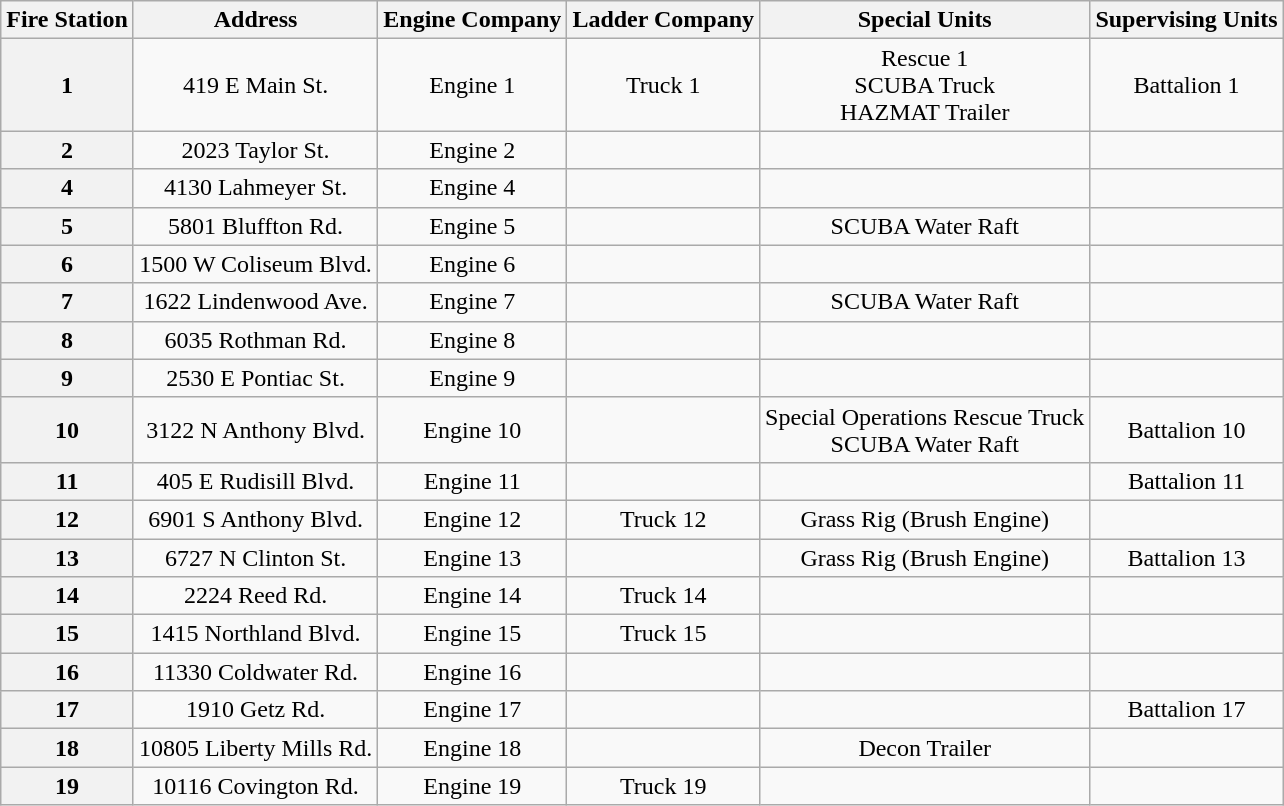<table class="wikitable sortable" style="text-align:center;">
<tr>
<th>Fire Station</th>
<th>Address</th>
<th>Engine Company</th>
<th>Ladder Company</th>
<th>Special Units</th>
<th>Supervising Units</th>
</tr>
<tr>
<th>1</th>
<td>419 E Main St.</td>
<td>Engine 1</td>
<td>Truck 1</td>
<td>Rescue 1<br>SCUBA Truck<br>HAZMAT Trailer</td>
<td>Battalion 1</td>
</tr>
<tr>
<th>2</th>
<td>2023 Taylor St.</td>
<td>Engine 2</td>
<td></td>
<td></td>
<td></td>
</tr>
<tr>
<th>4</th>
<td>4130 Lahmeyer St.</td>
<td>Engine 4</td>
<td></td>
<td></td>
<td></td>
</tr>
<tr>
<th>5</th>
<td>5801 Bluffton Rd.</td>
<td>Engine 5</td>
<td></td>
<td>SCUBA Water Raft</td>
<td></td>
</tr>
<tr>
<th>6</th>
<td>1500 W Coliseum Blvd.</td>
<td>Engine 6</td>
<td></td>
<td></td>
<td></td>
</tr>
<tr>
<th>7</th>
<td>1622 Lindenwood Ave.</td>
<td>Engine 7</td>
<td></td>
<td>SCUBA Water Raft</td>
<td></td>
</tr>
<tr>
<th>8</th>
<td>6035 Rothman Rd.</td>
<td>Engine 8</td>
<td></td>
<td></td>
<td></td>
</tr>
<tr>
<th>9</th>
<td>2530 E Pontiac St.</td>
<td>Engine 9</td>
<td></td>
<td></td>
<td></td>
</tr>
<tr>
<th>10</th>
<td>3122 N Anthony Blvd.</td>
<td>Engine 10</td>
<td></td>
<td>Special Operations Rescue Truck<br>SCUBA Water Raft</td>
<td>Battalion 10</td>
</tr>
<tr>
<th>11</th>
<td>405 E Rudisill Blvd.</td>
<td>Engine 11</td>
<td></td>
<td></td>
<td>Battalion 11</td>
</tr>
<tr>
<th>12</th>
<td>6901 S Anthony Blvd.</td>
<td>Engine 12</td>
<td>Truck 12</td>
<td>Grass Rig (Brush Engine)</td>
<td></td>
</tr>
<tr>
<th>13</th>
<td>6727 N Clinton St.</td>
<td>Engine 13</td>
<td></td>
<td>Grass Rig (Brush Engine)</td>
<td>Battalion 13</td>
</tr>
<tr>
<th>14</th>
<td>2224 Reed Rd.</td>
<td>Engine 14</td>
<td>Truck 14</td>
<td></td>
<td></td>
</tr>
<tr>
<th>15</th>
<td>1415 Northland Blvd.</td>
<td>Engine 15</td>
<td>Truck 15</td>
<td></td>
<td></td>
</tr>
<tr>
<th>16</th>
<td>11330 Coldwater Rd.</td>
<td>Engine 16</td>
<td></td>
<td></td>
<td></td>
</tr>
<tr>
<th>17</th>
<td>1910 Getz Rd.</td>
<td>Engine 17</td>
<td></td>
<td></td>
<td>Battalion 17</td>
</tr>
<tr>
<th>18</th>
<td>10805 Liberty Mills Rd.</td>
<td>Engine 18</td>
<td></td>
<td>Decon Trailer</td>
<td></td>
</tr>
<tr>
<th>19</th>
<td>10116 Covington Rd.</td>
<td>Engine 19</td>
<td>Truck 19</td>
<td></td>
<td></td>
</tr>
</table>
